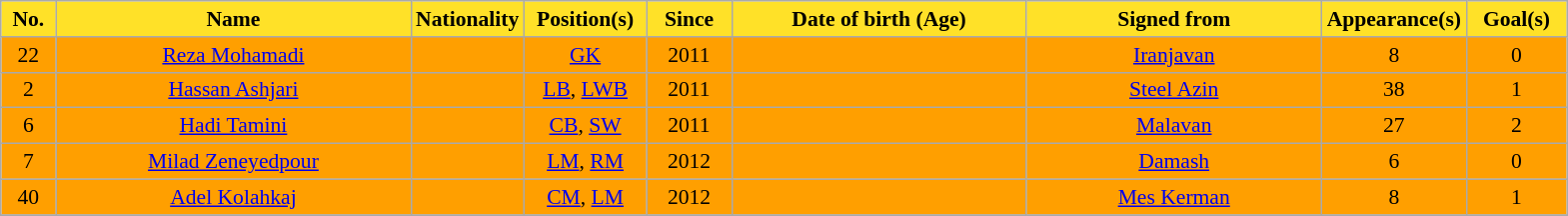<table class="wikitable" style="text-align: center; font-size:90%">
<tr>
<th style="background:#ffe128; color:black" align=right width=30px>No.</th>
<th style="background:#ffe128; color:black" align=center width=230px>Name</th>
<th style="background:#ffe128; color:black" align=center width=50px>Nationality</th>
<th style="background:#ffe128; color:black" align=center width=75px>Position(s)</th>
<th style="background:#ffe128; color:black" align=center width=50px>Since</th>
<th style="background:#ffe128; color:black" align=center width=190px>Date of birth (Age)</th>
<th style="background:#ffe128; color:black" align=center width=190px>Signed from</th>
<th style="background:#ffe128; color:black" align=center width=90px>Appearance(s)</th>
<th style="background:#ffe128; color:black" align=center width=60px>Goal(s)</th>
</tr>
<tr bgcolor=#FF9F00>
<td>22</td>
<td><a href='#'>Reza Mohamadi</a></td>
<td></td>
<td><a href='#'>GK</a></td>
<td>2011</td>
<td></td>
<td><a href='#'>Iranjavan</a></td>
<td>8</td>
<td>0</td>
</tr>
<tr bgcolor=#FF9F00>
<td>2</td>
<td><a href='#'>Hassan Ashjari</a></td>
<td></td>
<td><a href='#'>LB</a>, <a href='#'>LWB</a></td>
<td>2011</td>
<td></td>
<td><a href='#'>Steel Azin</a></td>
<td>38</td>
<td>1</td>
</tr>
<tr bgcolor=#FF9F00>
<td>6</td>
<td><a href='#'>Hadi Tamini</a></td>
<td></td>
<td><a href='#'>CB</a>, <a href='#'>SW</a></td>
<td>2011</td>
<td></td>
<td><a href='#'>Malavan</a></td>
<td>27</td>
<td>2</td>
</tr>
<tr bgcolor=#FF9F00>
<td>7</td>
<td><a href='#'>Milad Zeneyedpour</a></td>
<td></td>
<td><a href='#'>LM</a>, <a href='#'>RM</a></td>
<td>2012</td>
<td></td>
<td><a href='#'>Damash</a></td>
<td>6</td>
<td>0</td>
</tr>
<tr bgcolor=#FF9F00>
<td>40</td>
<td><a href='#'>Adel Kolahkaj</a></td>
<td></td>
<td><a href='#'>CM</a>, <a href='#'>LM</a></td>
<td>2012</td>
<td></td>
<td><a href='#'>Mes Kerman</a></td>
<td>8</td>
<td>1</td>
</tr>
<tr>
</tr>
</table>
